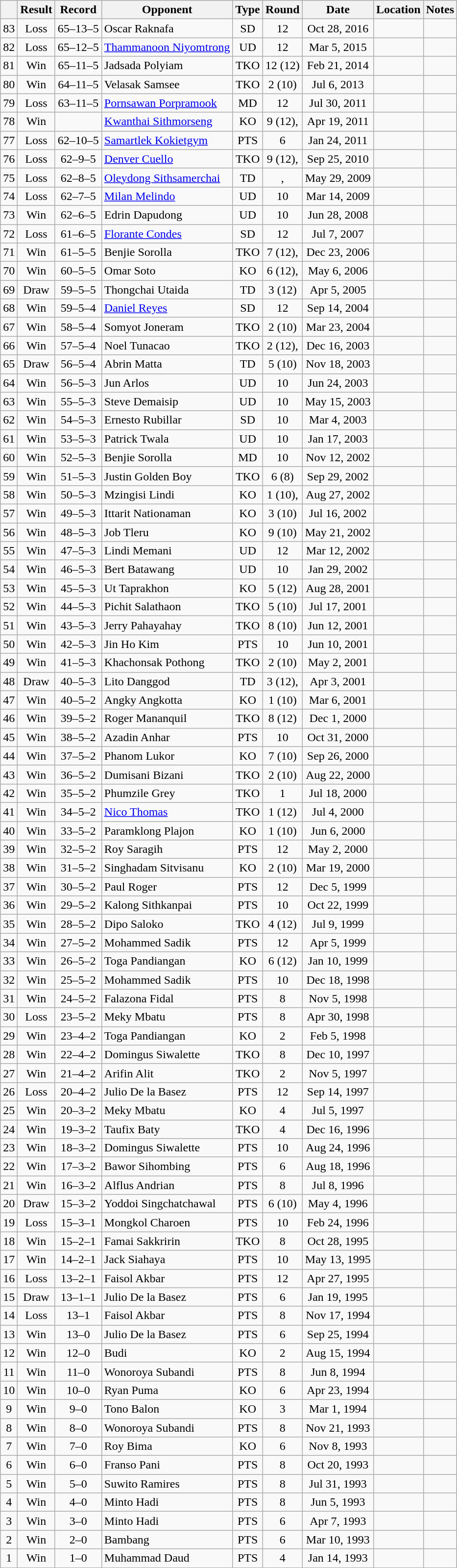<table class="wikitable" style="text-align:center">
<tr>
<th></th>
<th>Result</th>
<th>Record</th>
<th>Opponent</th>
<th>Type</th>
<th>Round</th>
<th>Date</th>
<th>Location</th>
<th>Notes</th>
</tr>
<tr>
<td>83</td>
<td>Loss</td>
<td>65–13–5</td>
<td align=left>Oscar Raknafa</td>
<td>SD</td>
<td>12</td>
<td>Oct 28, 2016</td>
<td style="text-align:left;"></td>
<td></td>
</tr>
<tr>
<td>82</td>
<td>Loss</td>
<td>65–12–5</td>
<td align=left><a href='#'>Thammanoon Niyomtrong</a></td>
<td>UD</td>
<td>12</td>
<td>Mar 5, 2015</td>
<td style="text-align:left;"></td>
<td style="text-align:left;"></td>
</tr>
<tr>
<td>81</td>
<td>Win</td>
<td>65–11–5</td>
<td align=left>Jadsada Polyiam</td>
<td>TKO</td>
<td>12 (12)</td>
<td>Feb 21, 2014</td>
<td style="text-align:left;"></td>
<td style="text-align:left;"></td>
</tr>
<tr>
<td>80</td>
<td>Win</td>
<td>64–11–5</td>
<td align=left>Velasak Samsee</td>
<td>TKO</td>
<td>2 (10)</td>
<td>Jul 6, 2013</td>
<td style="text-align:left;"></td>
<td></td>
</tr>
<tr>
<td>79</td>
<td>Loss</td>
<td>63–11–5</td>
<td align=left><a href='#'>Pornsawan Porpramook</a></td>
<td>MD</td>
<td>12</td>
<td>Jul 30, 2011</td>
<td style="text-align:left;"></td>
<td style="text-align:left;"></td>
</tr>
<tr>
<td>78</td>
<td>Win</td>
<td></td>
<td align=left><a href='#'>Kwanthai Sithmorseng</a></td>
<td>KO</td>
<td>9 (12), </td>
<td>Apr 19, 2011</td>
<td style="text-align:left;"></td>
<td style="text-align:left;"></td>
</tr>
<tr>
<td>77</td>
<td>Loss</td>
<td>62–10–5</td>
<td align=left><a href='#'>Samartlek Kokietgym</a></td>
<td>PTS</td>
<td>6</td>
<td>Jan 24, 2011</td>
<td style="text-align:left;"></td>
<td></td>
</tr>
<tr>
<td>76</td>
<td>Loss</td>
<td>62–9–5</td>
<td align=left><a href='#'>Denver Cuello</a></td>
<td>TKO</td>
<td>9 (12), </td>
<td>Sep 25, 2010</td>
<td style="text-align:left;"></td>
<td style="text-align:left;"></td>
</tr>
<tr>
<td>75</td>
<td>Loss</td>
<td>62–8–5</td>
<td align=left><a href='#'>Oleydong Sithsamerchai</a></td>
<td>TD</td>
<td>, </td>
<td>May 29, 2009</td>
<td style="text-align:left;"></td>
<td style="text-align:left;"></td>
</tr>
<tr>
<td>74</td>
<td>Loss</td>
<td>62–7–5</td>
<td align=left><a href='#'>Milan Melindo</a></td>
<td>UD</td>
<td>10</td>
<td>Mar 14, 2009</td>
<td style="text-align:left;"></td>
<td></td>
</tr>
<tr>
<td>73</td>
<td>Win</td>
<td>62–6–5</td>
<td align=left>Edrin Dapudong</td>
<td>UD</td>
<td>10</td>
<td>Jun 28, 2008</td>
<td style="text-align:left;"></td>
<td></td>
</tr>
<tr>
<td>72</td>
<td>Loss</td>
<td>61–6–5</td>
<td align=left><a href='#'>Florante Condes</a></td>
<td>SD</td>
<td>12</td>
<td>Jul 7, 2007</td>
<td style="text-align:left;"></td>
<td style="text-align:left;"></td>
</tr>
<tr>
<td>71</td>
<td>Win</td>
<td>61–5–5</td>
<td align=left>Benjie Sorolla</td>
<td>TKO</td>
<td>7 (12), </td>
<td>Dec 23, 2006</td>
<td style="text-align:left;"></td>
<td style="text-align:left;"></td>
</tr>
<tr>
<td>70</td>
<td>Win</td>
<td>60–5–5</td>
<td align=left>Omar Soto</td>
<td>KO</td>
<td>6 (12), </td>
<td>May 6, 2006</td>
<td style="text-align:left;"></td>
<td style="text-align:left;"></td>
</tr>
<tr>
<td>69</td>
<td>Draw</td>
<td>59–5–5</td>
<td align=left>Thongchai Utaida</td>
<td>TD</td>
<td>3 (12)</td>
<td>Apr 5, 2005</td>
<td style="text-align:left;"></td>
<td style="text-align:left;"></td>
</tr>
<tr>
<td>68</td>
<td>Win</td>
<td>59–5–4</td>
<td align=left><a href='#'>Daniel Reyes</a></td>
<td>SD</td>
<td>12</td>
<td>Sep 14, 2004</td>
<td style="text-align:left;"></td>
<td style="text-align:left;"></td>
</tr>
<tr>
<td>67</td>
<td>Win</td>
<td>58–5–4</td>
<td align=left>Somyot Joneram</td>
<td>TKO</td>
<td>2 (10)</td>
<td>Mar 23, 2004</td>
<td style="text-align:left;"></td>
<td></td>
</tr>
<tr>
<td>66</td>
<td>Win</td>
<td>57–5–4</td>
<td align=left>Noel Tunacao</td>
<td>TKO</td>
<td>2 (12), </td>
<td>Dec 16, 2003</td>
<td style="text-align:left;"></td>
<td></td>
</tr>
<tr>
<td>65</td>
<td>Draw</td>
<td>56–5–4</td>
<td align=left>Abrin Matta</td>
<td>TD</td>
<td>5 (10)</td>
<td>Nov 18, 2003</td>
<td style="text-align:left;"></td>
<td></td>
</tr>
<tr>
<td>64</td>
<td>Win</td>
<td>56–5–3</td>
<td align=left>Jun Arlos</td>
<td>UD</td>
<td>10</td>
<td>Jun 24, 2003</td>
<td style="text-align:left;"></td>
<td></td>
</tr>
<tr>
<td>63</td>
<td>Win</td>
<td>55–5–3</td>
<td align=left>Steve Demaisip</td>
<td>UD</td>
<td>10</td>
<td>May 15, 2003</td>
<td style="text-align:left;"></td>
<td></td>
</tr>
<tr>
<td>62</td>
<td>Win</td>
<td>54–5–3</td>
<td align=left>Ernesto Rubillar</td>
<td>SD</td>
<td>10</td>
<td>Mar 4, 2003</td>
<td style="text-align:left;"></td>
<td></td>
</tr>
<tr>
<td>61</td>
<td>Win</td>
<td>53–5–3</td>
<td align=left>Patrick Twala</td>
<td>UD</td>
<td>10</td>
<td>Jan 17, 2003</td>
<td style="text-align:left;"></td>
<td></td>
</tr>
<tr>
<td>60</td>
<td>Win</td>
<td>52–5–3</td>
<td align=left>Benjie Sorolla</td>
<td>MD</td>
<td>10</td>
<td>Nov 12, 2002</td>
<td style="text-align:left;"></td>
<td></td>
</tr>
<tr>
<td>59</td>
<td>Win</td>
<td>51–5–3</td>
<td align=left>Justin Golden Boy</td>
<td>TKO</td>
<td>6 (8)</td>
<td>Sep 29, 2002</td>
<td style="text-align:left;"></td>
<td></td>
</tr>
<tr>
<td>58</td>
<td>Win</td>
<td>50–5–3</td>
<td align=left>Mzingisi Lindi</td>
<td>KO</td>
<td>1 (10), </td>
<td>Aug 27, 2002</td>
<td style="text-align:left;"></td>
<td></td>
</tr>
<tr>
<td>57</td>
<td>Win</td>
<td>49–5–3</td>
<td align=left>Ittarit Nationaman</td>
<td>KO</td>
<td>3 (10)</td>
<td>Jul 16, 2002</td>
<td style="text-align:left;"></td>
<td></td>
</tr>
<tr>
<td>56</td>
<td>Win</td>
<td>48–5–3</td>
<td align=left>Job Tleru</td>
<td>KO</td>
<td>9 (10)</td>
<td>May 21, 2002</td>
<td style="text-align:left;"></td>
<td></td>
</tr>
<tr>
<td>55</td>
<td>Win</td>
<td>47–5–3</td>
<td align=left>Lindi Memani</td>
<td>UD</td>
<td>12</td>
<td>Mar 12, 2002</td>
<td style="text-align:left;"></td>
<td style="text-align:left;"></td>
</tr>
<tr>
<td>54</td>
<td>Win</td>
<td>46–5–3</td>
<td align=left>Bert Batawang</td>
<td>UD</td>
<td>10</td>
<td>Jan 29, 2002</td>
<td style="text-align:left;"></td>
<td></td>
</tr>
<tr>
<td>53</td>
<td>Win</td>
<td>45–5–3</td>
<td align=left>Ut Taprakhon</td>
<td>KO</td>
<td>5 (12)</td>
<td>Aug 28, 2001</td>
<td style="text-align:left;"></td>
<td></td>
</tr>
<tr>
<td>52</td>
<td>Win</td>
<td>44–5–3</td>
<td align=left>Pichit Salathaon</td>
<td>TKO</td>
<td>5 (10)</td>
<td>Jul 17, 2001</td>
<td style="text-align:left;"></td>
<td></td>
</tr>
<tr>
<td>51</td>
<td>Win</td>
<td>43–5–3</td>
<td align=left>Jerry Pahayahay</td>
<td>TKO</td>
<td>8 (10)</td>
<td>Jun 12, 2001</td>
<td style="text-align:left;"></td>
<td></td>
</tr>
<tr>
<td>50</td>
<td>Win</td>
<td>42–5–3</td>
<td align=left>Jin Ho Kim</td>
<td>PTS</td>
<td>10</td>
<td>Jun 10, 2001</td>
<td style="text-align:left;"></td>
<td></td>
</tr>
<tr>
<td>49</td>
<td>Win</td>
<td>41–5–3</td>
<td align=left>Khachonsak Pothong</td>
<td>TKO</td>
<td>2 (10)</td>
<td>May 2, 2001</td>
<td style="text-align:left;"></td>
<td></td>
</tr>
<tr>
<td>48</td>
<td>Draw</td>
<td>40–5–3</td>
<td align=left>Lito Danggod</td>
<td>TD</td>
<td>3 (12), </td>
<td>Apr 3, 2001</td>
<td style="text-align:left;"></td>
<td style="text-align:left;"></td>
</tr>
<tr>
<td>47</td>
<td>Win</td>
<td>40–5–2</td>
<td align=left>Angky Angkotta</td>
<td>KO</td>
<td>1 (10)</td>
<td>Mar 6, 2001</td>
<td style="text-align:left;"></td>
<td></td>
</tr>
<tr>
<td>46</td>
<td>Win</td>
<td>39–5–2</td>
<td align=left>Roger Mananquil</td>
<td>TKO</td>
<td>8 (12)</td>
<td>Dec 1, 2000</td>
<td style="text-align:left;"></td>
<td style="text-align:left;"></td>
</tr>
<tr>
<td>45</td>
<td>Win</td>
<td>38–5–2</td>
<td align=left>Azadin Anhar</td>
<td>PTS</td>
<td>10</td>
<td>Oct 31, 2000</td>
<td style="text-align:left;"></td>
<td></td>
</tr>
<tr>
<td>44</td>
<td>Win</td>
<td>37–5–2</td>
<td align=left>Phanom Lukor</td>
<td>KO</td>
<td>7 (10)</td>
<td>Sep 26, 2000</td>
<td style="text-align:left;"></td>
<td></td>
</tr>
<tr>
<td>43</td>
<td>Win</td>
<td>36–5–2</td>
<td align=left>Dumisani Bizani</td>
<td>TKO</td>
<td>2 (10)</td>
<td>Aug 22, 2000</td>
<td style="text-align:left;"></td>
<td></td>
</tr>
<tr>
<td>42</td>
<td>Win</td>
<td>35–5–2</td>
<td align=left>Phumzile Grey</td>
<td>TKO</td>
<td>1</td>
<td>Jul 18, 2000</td>
<td style="text-align:left;"></td>
<td></td>
</tr>
<tr>
<td>41</td>
<td>Win</td>
<td>34–5–2</td>
<td align=left><a href='#'>Nico Thomas</a></td>
<td>TKO</td>
<td>1 (12)</td>
<td>Jul 4, 2000</td>
<td style="text-align:left;"></td>
<td></td>
</tr>
<tr>
<td>40</td>
<td>Win</td>
<td>33–5–2</td>
<td align=left>Paramklong Plajon</td>
<td>KO</td>
<td>1 (10)</td>
<td>Jun 6, 2000</td>
<td style="text-align:left;"></td>
<td></td>
</tr>
<tr>
<td>39</td>
<td>Win</td>
<td>32–5–2</td>
<td align=left>Roy Saragih</td>
<td>PTS</td>
<td>12</td>
<td>May 2, 2000</td>
<td style="text-align:left;"></td>
<td></td>
</tr>
<tr>
<td>38</td>
<td>Win</td>
<td>31–5–2</td>
<td align=left>Singhadam Sitvisanu</td>
<td>KO</td>
<td>2 (10)</td>
<td>Mar 19, 2000</td>
<td style="text-align:left;"></td>
<td></td>
</tr>
<tr>
<td>37</td>
<td>Win</td>
<td>30–5–2</td>
<td align=left>Paul Roger</td>
<td>PTS</td>
<td>12</td>
<td>Dec 5, 1999</td>
<td style="text-align:left;"></td>
<td></td>
</tr>
<tr>
<td>36</td>
<td>Win</td>
<td>29–5–2</td>
<td align=left>Kalong Sithkanpai</td>
<td>PTS</td>
<td>10</td>
<td>Oct 22, 1999</td>
<td style="text-align:left;"></td>
<td></td>
</tr>
<tr>
<td>35</td>
<td>Win</td>
<td>28–5–2</td>
<td align=left>Dipo Saloko</td>
<td>TKO</td>
<td>4 (12)</td>
<td>Jul 9, 1999</td>
<td style="text-align:left;"></td>
<td></td>
</tr>
<tr>
<td>34</td>
<td>Win</td>
<td>27–5–2</td>
<td align=left>Mohammed Sadik</td>
<td>PTS</td>
<td>12</td>
<td>Apr 5, 1999</td>
<td style="text-align:left;"></td>
<td></td>
</tr>
<tr>
<td>33</td>
<td>Win</td>
<td>26–5–2</td>
<td align=left>Toga Pandiangan</td>
<td>KO</td>
<td>6 (12)</td>
<td>Jan 10, 1999</td>
<td style="text-align:left;"></td>
<td></td>
</tr>
<tr>
<td>32</td>
<td>Win</td>
<td>25–5–2</td>
<td align=left>Mohammed Sadik</td>
<td>PTS</td>
<td>10</td>
<td>Dec 18, 1998</td>
<td style="text-align:left;"></td>
<td></td>
</tr>
<tr>
<td>31</td>
<td>Win</td>
<td>24–5–2</td>
<td align=left>Falazona Fidal</td>
<td>PTS</td>
<td>8</td>
<td>Nov 5, 1998</td>
<td style="text-align:left;"></td>
<td></td>
</tr>
<tr>
<td>30</td>
<td>Loss</td>
<td>23–5–2</td>
<td align=left>Meky Mbatu</td>
<td>PTS</td>
<td>8</td>
<td>Apr 30, 1998</td>
<td style="text-align:left;"></td>
<td></td>
</tr>
<tr>
<td>29</td>
<td>Win</td>
<td>23–4–2</td>
<td align=left>Toga Pandiangan</td>
<td>KO</td>
<td>2</td>
<td>Feb 5, 1998</td>
<td style="text-align:left;"></td>
<td></td>
</tr>
<tr>
<td>28</td>
<td>Win</td>
<td>22–4–2</td>
<td align=left>Domingus Siwalette</td>
<td>TKO</td>
<td>8</td>
<td>Dec 10, 1997</td>
<td style="text-align:left;"></td>
<td></td>
</tr>
<tr>
<td>27</td>
<td>Win</td>
<td>21–4–2</td>
<td align=left>Arifin Alit</td>
<td>TKO</td>
<td>2</td>
<td>Nov 5, 1997</td>
<td style="text-align:left;"></td>
<td></td>
</tr>
<tr>
<td>26</td>
<td>Loss</td>
<td>20–4–2</td>
<td align=left>Julio De la Basez</td>
<td>PTS</td>
<td>12</td>
<td>Sep 14, 1997</td>
<td style="text-align:left;"></td>
<td></td>
</tr>
<tr>
<td>25</td>
<td>Win</td>
<td>20–3–2</td>
<td align=left>Meky Mbatu</td>
<td>KO</td>
<td>4</td>
<td>Jul 5, 1997</td>
<td style="text-align:left;"></td>
<td></td>
</tr>
<tr>
<td>24</td>
<td>Win</td>
<td>19–3–2</td>
<td align=left>Taufix Baty</td>
<td>TKO</td>
<td>4</td>
<td>Dec 16, 1996</td>
<td style="text-align:left;"></td>
<td></td>
</tr>
<tr>
<td>23</td>
<td>Win</td>
<td>18–3–2</td>
<td align=left>Domingus Siwalette</td>
<td>PTS</td>
<td>10</td>
<td>Aug 24, 1996</td>
<td style="text-align:left;"></td>
<td></td>
</tr>
<tr>
<td>22</td>
<td>Win</td>
<td>17–3–2</td>
<td align=left>Bawor Sihombing</td>
<td>PTS</td>
<td>6</td>
<td>Aug 18, 1996</td>
<td style="text-align:left;"></td>
<td></td>
</tr>
<tr>
<td>21</td>
<td>Win</td>
<td>16–3–2</td>
<td align=left>Alflus Andrian</td>
<td>PTS</td>
<td>8</td>
<td>Jul 8, 1996</td>
<td style="text-align:left;"></td>
<td></td>
</tr>
<tr>
<td>20</td>
<td>Draw</td>
<td>15–3–2</td>
<td align=left>Yoddoi Singchatchawal</td>
<td>PTS</td>
<td>6 (10)</td>
<td>May 4, 1996</td>
<td style="text-align:left;"></td>
<td></td>
</tr>
<tr>
<td>19</td>
<td>Loss</td>
<td>15–3–1</td>
<td align=left>Mongkol Charoen</td>
<td>PTS</td>
<td>10</td>
<td>Feb 24, 1996</td>
<td style="text-align:left;"></td>
<td></td>
</tr>
<tr>
<td>18</td>
<td>Win</td>
<td>15–2–1</td>
<td align=left>Famai Sakkririn</td>
<td>TKO</td>
<td>8</td>
<td>Oct 28, 1995</td>
<td style="text-align:left;"></td>
<td></td>
</tr>
<tr>
<td>17</td>
<td>Win</td>
<td>14–2–1</td>
<td align=left>Jack Siahaya</td>
<td>PTS</td>
<td>10</td>
<td>May 13, 1995</td>
<td style="text-align:left;"></td>
<td></td>
</tr>
<tr>
<td>16</td>
<td>Loss</td>
<td>13–2–1</td>
<td align=left>Faisol Akbar</td>
<td>PTS</td>
<td>12</td>
<td>Apr 27, 1995</td>
<td style="text-align:left;"></td>
<td></td>
</tr>
<tr>
<td>15</td>
<td>Draw</td>
<td>13–1–1</td>
<td align=left>Julio De la Basez</td>
<td>PTS</td>
<td>6</td>
<td>Jan 19, 1995</td>
<td style="text-align:left;"></td>
<td></td>
</tr>
<tr>
<td>14</td>
<td>Loss</td>
<td>13–1</td>
<td align=left>Faisol Akbar</td>
<td>PTS</td>
<td>8</td>
<td>Nov 17, 1994</td>
<td style="text-align:left;"></td>
<td></td>
</tr>
<tr>
<td>13</td>
<td>Win</td>
<td>13–0</td>
<td align=left>Julio De la Basez</td>
<td>PTS</td>
<td>6</td>
<td>Sep 25, 1994</td>
<td style="text-align:left;"></td>
<td></td>
</tr>
<tr>
<td>12</td>
<td>Win</td>
<td>12–0</td>
<td align=left>Budi</td>
<td>KO</td>
<td>2</td>
<td>Aug 15, 1994</td>
<td style="text-align:left;"></td>
<td></td>
</tr>
<tr>
<td>11</td>
<td>Win</td>
<td>11–0</td>
<td align=left>Wonoroya Subandi</td>
<td>PTS</td>
<td>8</td>
<td>Jun 8, 1994</td>
<td style="text-align:left;"></td>
<td></td>
</tr>
<tr>
<td>10</td>
<td>Win</td>
<td>10–0</td>
<td align=left>Ryan Puma</td>
<td>KO</td>
<td>6</td>
<td>Apr 23, 1994</td>
<td style="text-align:left;"></td>
<td></td>
</tr>
<tr>
<td>9</td>
<td>Win</td>
<td>9–0</td>
<td align=left>Tono Balon</td>
<td>KO</td>
<td>3</td>
<td>Mar 1, 1994</td>
<td style="text-align:left;"></td>
<td></td>
</tr>
<tr>
<td>8</td>
<td>Win</td>
<td>8–0</td>
<td align=left>Wonoroya Subandi</td>
<td>PTS</td>
<td>8</td>
<td>Nov 21, 1993</td>
<td style="text-align:left;"></td>
<td></td>
</tr>
<tr>
<td>7</td>
<td>Win</td>
<td>7–0</td>
<td align=left>Roy Bima</td>
<td>KO</td>
<td>6</td>
<td>Nov 8, 1993</td>
<td style="text-align:left;"></td>
<td></td>
</tr>
<tr>
<td>6</td>
<td>Win</td>
<td>6–0</td>
<td align=left>Franso Pani</td>
<td>PTS</td>
<td>8</td>
<td>Oct 20, 1993</td>
<td style="text-align:left;"></td>
<td></td>
</tr>
<tr>
<td>5</td>
<td>Win</td>
<td>5–0</td>
<td align=left>Suwito Ramires</td>
<td>PTS</td>
<td>8</td>
<td>Jul 31, 1993</td>
<td style="text-align:left;"></td>
<td></td>
</tr>
<tr>
<td>4</td>
<td>Win</td>
<td>4–0</td>
<td align=left>Minto Hadi</td>
<td>PTS</td>
<td>8</td>
<td>Jun 5, 1993</td>
<td style="text-align:left;"></td>
<td></td>
</tr>
<tr>
<td>3</td>
<td>Win</td>
<td>3–0</td>
<td align=left>Minto Hadi</td>
<td>PTS</td>
<td>6</td>
<td>Apr 7, 1993</td>
<td style="text-align:left;"></td>
<td></td>
</tr>
<tr>
<td>2</td>
<td>Win</td>
<td>2–0</td>
<td align=left>Bambang</td>
<td>PTS</td>
<td>6</td>
<td>Mar 10, 1993</td>
<td style="text-align:left;"></td>
<td></td>
</tr>
<tr>
<td>1</td>
<td>Win</td>
<td>1–0</td>
<td align=left>Muhammad Daud</td>
<td>PTS</td>
<td>4</td>
<td>Jan 14, 1993</td>
<td style="text-align:left;"></td>
<td></td>
</tr>
<tr>
</tr>
</table>
